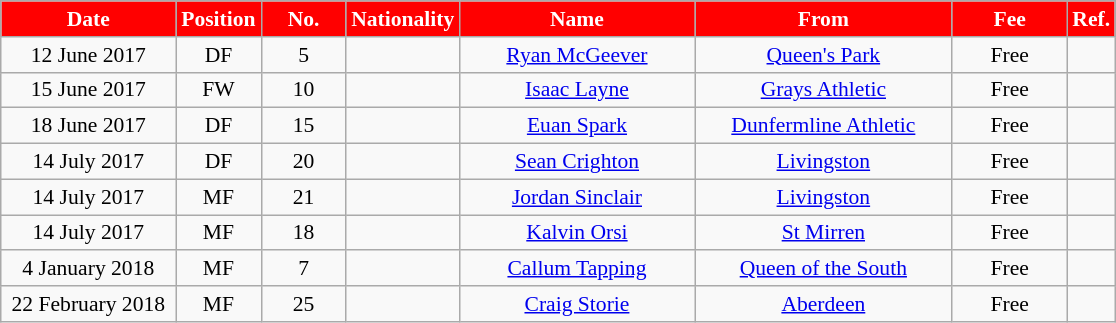<table class="wikitable"  style="text-align:center; font-size:90%; ">
<tr>
<th style="background:red; color:white; width:110px;">Date</th>
<th style="background:red; color:white; width:50px;">Position</th>
<th style="background:red; color:white; width:50px;">No.</th>
<th style="background:red; color:white; width:50px;">Nationality</th>
<th style="background:red; color:white; width:150px;">Name</th>
<th style="background:red; color:white; width:165px;">From</th>
<th style="background:red; color:white; width:70px;">Fee</th>
<th style="background:red; color:white; width:25px;">Ref.</th>
</tr>
<tr>
<td>12 June 2017</td>
<td>DF</td>
<td>5</td>
<td></td>
<td><a href='#'>Ryan McGeever</a></td>
<td><a href='#'>Queen's Park</a></td>
<td>Free</td>
<td></td>
</tr>
<tr>
<td>15 June 2017</td>
<td>FW</td>
<td>10</td>
<td></td>
<td><a href='#'>Isaac Layne</a></td>
<td> <a href='#'>Grays Athletic</a></td>
<td>Free</td>
<td></td>
</tr>
<tr>
<td>18 June 2017</td>
<td>DF</td>
<td>15</td>
<td></td>
<td><a href='#'>Euan Spark</a></td>
<td><a href='#'>Dunfermline Athletic</a></td>
<td>Free</td>
<td></td>
</tr>
<tr>
<td>14 July 2017</td>
<td>DF</td>
<td>20</td>
<td></td>
<td><a href='#'>Sean Crighton</a></td>
<td><a href='#'>Livingston</a></td>
<td>Free</td>
<td></td>
</tr>
<tr>
<td>14 July 2017</td>
<td>MF</td>
<td>21</td>
<td></td>
<td><a href='#'>Jordan Sinclair</a></td>
<td><a href='#'>Livingston</a></td>
<td>Free</td>
<td></td>
</tr>
<tr>
<td>14 July 2017</td>
<td>MF</td>
<td>18</td>
<td></td>
<td><a href='#'>Kalvin Orsi</a></td>
<td><a href='#'>St Mirren</a></td>
<td>Free</td>
<td></td>
</tr>
<tr>
<td>4 January 2018</td>
<td>MF</td>
<td>7</td>
<td></td>
<td><a href='#'>Callum Tapping</a></td>
<td><a href='#'>Queen of the South</a></td>
<td>Free</td>
<td></td>
</tr>
<tr>
<td>22 February 2018</td>
<td>MF</td>
<td>25</td>
<td></td>
<td><a href='#'>Craig Storie</a></td>
<td><a href='#'>Aberdeen</a></td>
<td>Free</td>
<td></td>
</tr>
</table>
